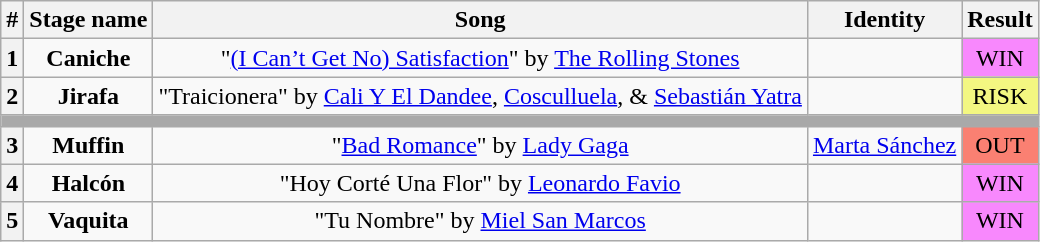<table class="wikitable plainrowheaders" style="text-align: center;">
<tr>
<th>#</th>
<th>Stage name</th>
<th>Song</th>
<th>Identity</th>
<th>Result</th>
</tr>
<tr>
<th><strong>1</strong></th>
<td><strong>Caniche</strong></td>
<td>"<a href='#'>(I Can’t Get No) Satisfaction</a>" by <a href='#'>The Rolling Stones</a></td>
<td></td>
<td bgcolor="#F888FD">WIN</td>
</tr>
<tr>
<th><strong>2</strong></th>
<td><strong>Jirafa</strong></td>
<td>"Traicionera" by <a href='#'>Cali Y El Dandee</a>, <a href='#'>Cosculluela</a>, & <a href='#'>Sebastián Yatra</a></td>
<td></td>
<td bgcolor="#F3F781">RISK</td>
</tr>
<tr>
<td colspan="5" style="background:darkgray"></td>
</tr>
<tr>
<th><strong>3</strong></th>
<td><strong>Muffin</strong></td>
<td>"<a href='#'>Bad Romance</a>" by <a href='#'>Lady Gaga</a></td>
<td><a href='#'>Marta Sánchez</a></td>
<td bgcolor=salmon>OUT</td>
</tr>
<tr>
<th><strong>4</strong></th>
<td><strong>Halcón</strong></td>
<td>"Hoy Corté Una Flor" by <a href='#'>Leonardo Favio</a></td>
<td></td>
<td bgcolor=#F888FD>WIN</td>
</tr>
<tr>
<th><strong>5</strong></th>
<td><strong>Vaquita</strong></td>
<td>"Tu Nombre" by <a href='#'>Miel San Marcos</a></td>
<td></td>
<td bgcolor=#F888FD>WIN</td>
</tr>
</table>
